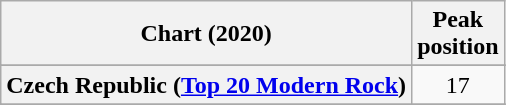<table class="wikitable sortable plainrowheaders" style="text-align:center">
<tr>
<th scope="col">Chart (2020)</th>
<th scope="col">Peak<br>position</th>
</tr>
<tr>
</tr>
<tr>
<th scope="row">Czech Republic (<a href='#'>Top 20 Modern Rock</a>)</th>
<td>17</td>
</tr>
<tr>
</tr>
<tr>
</tr>
</table>
